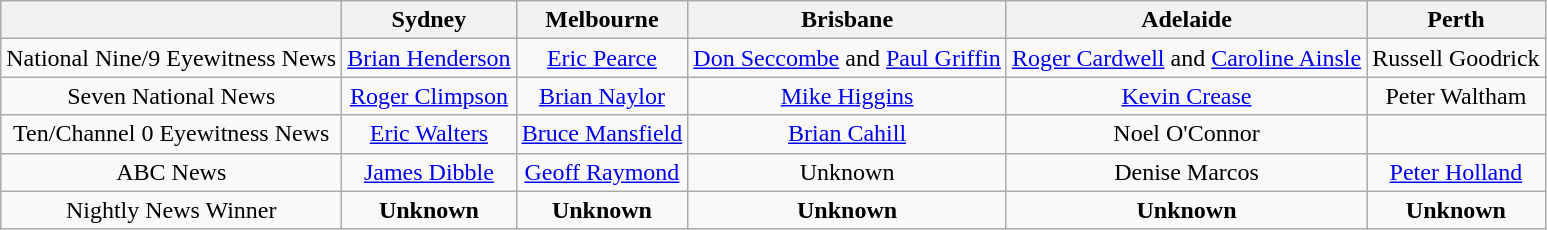<table class="wikitable">
<tr>
<th></th>
<th>Sydney</th>
<th>Melbourne</th>
<th>Brisbane</th>
<th>Adelaide</th>
<th>Perth</th>
</tr>
<tr style="text-align:center">
<td>National Nine/9 Eyewitness News</td>
<td><a href='#'>Brian Henderson</a></td>
<td><a href='#'>Eric Pearce</a></td>
<td><a href='#'>Don Seccombe</a> and <a href='#'>Paul Griffin</a></td>
<td><a href='#'>Roger Cardwell</a> and <a href='#'>Caroline Ainsle</a></td>
<td>Russell Goodrick</td>
</tr>
<tr style="text-align:center">
<td>Seven National News</td>
<td><a href='#'>Roger Climpson</a></td>
<td><a href='#'>Brian Naylor</a></td>
<td><a href='#'>Mike Higgins</a></td>
<td><a href='#'>Kevin Crease</a></td>
<td>Peter Waltham</td>
</tr>
<tr style="text-align:center">
<td>Ten/Channel 0 Eyewitness News</td>
<td><a href='#'>Eric Walters</a></td>
<td><a href='#'>Bruce Mansfield</a></td>
<td><a href='#'>Brian Cahill</a></td>
<td>Noel O'Connor</td>
<td></td>
</tr>
<tr style="text-align:center">
<td>ABC News</td>
<td><a href='#'>James Dibble</a></td>
<td><a href='#'>Geoff Raymond</a></td>
<td>Unknown</td>
<td>Denise Marcos</td>
<td><a href='#'>Peter Holland</a></td>
</tr>
<tr style="text-align:center">
<td>Nightly News Winner</td>
<td><strong>Unknown</strong></td>
<td><strong>Unknown</strong></td>
<td><strong>Unknown</strong></td>
<td><strong>Unknown</strong></td>
<td><strong>Unknown</strong></td>
</tr>
</table>
